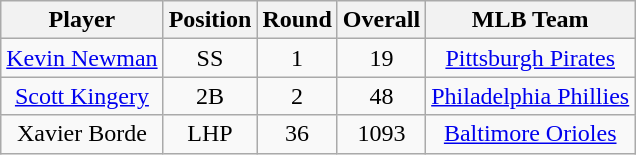<table class="wikitable" style="text-align:center;">
<tr>
<th>Player</th>
<th>Position</th>
<th>Round</th>
<th>Overall</th>
<th>MLB Team</th>
</tr>
<tr>
<td><a href='#'>Kevin Newman</a></td>
<td>SS</td>
<td>1</td>
<td>19</td>
<td><a href='#'>Pittsburgh Pirates</a></td>
</tr>
<tr>
<td><a href='#'>Scott Kingery</a></td>
<td>2B</td>
<td>2</td>
<td>48</td>
<td><a href='#'>Philadelphia Phillies</a></td>
</tr>
<tr>
<td>Xavier Borde</td>
<td>LHP</td>
<td>36</td>
<td>1093</td>
<td><a href='#'>Baltimore Orioles</a></td>
</tr>
</table>
